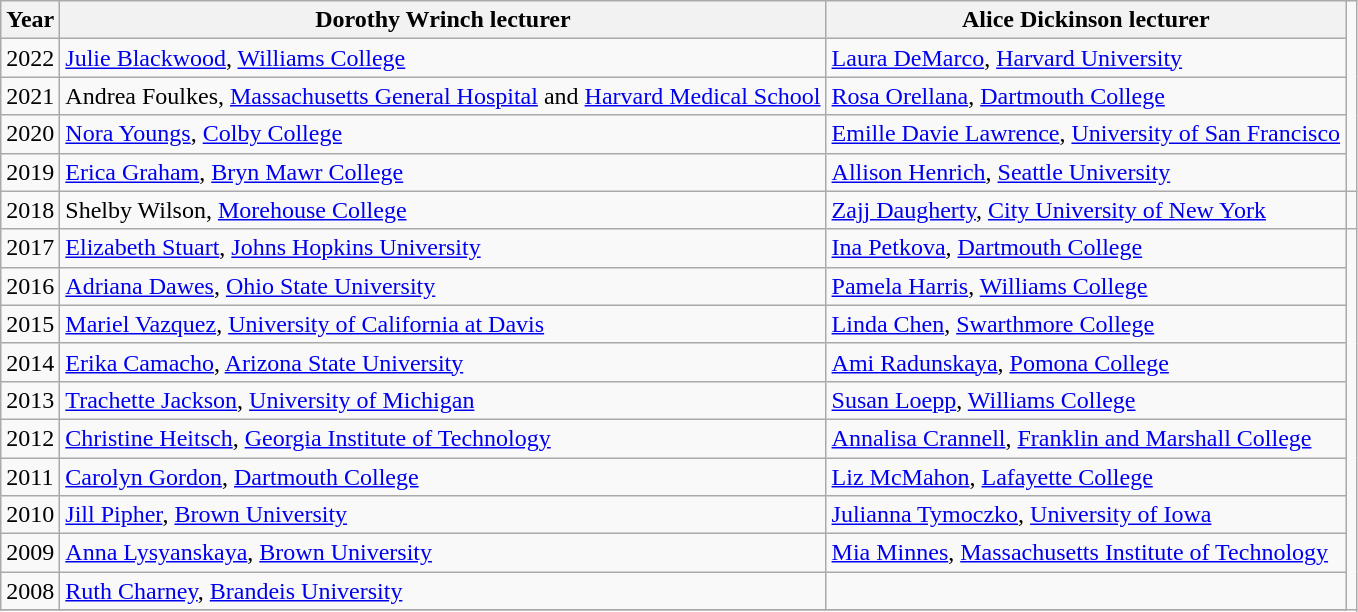<table class="wikitable">
<tr>
<th>Year</th>
<th>Dorothy Wrinch lecturer</th>
<th>Alice Dickinson lecturer</th>
</tr>
<tr>
<td>2022</td>
<td><a href='#'>Julie Blackwood</a>, <a href='#'>Williams College</a></td>
<td><a href='#'>Laura DeMarco</a>, <a href='#'>Harvard University</a></td>
</tr>
<tr>
<td>2021</td>
<td>Andrea Foulkes, <a href='#'>Massachusetts General Hospital</a> and <a href='#'>Harvard Medical School</a></td>
<td><a href='#'>Rosa Orellana</a>, <a href='#'>Dartmouth College</a></td>
</tr>
<tr>
<td>2020</td>
<td><a href='#'>Nora Youngs</a>, <a href='#'>Colby College</a></td>
<td><a href='#'>Emille Davie Lawrence</a>, <a href='#'>University of San Francisco</a></td>
</tr>
<tr>
<td>2019</td>
<td><a href='#'>Erica Graham</a>, <a href='#'>Bryn Mawr College</a></td>
<td><a href='#'>Allison Henrich</a>, <a href='#'>Seattle University</a></td>
</tr>
<tr>
<td>2018</td>
<td>Shelby Wilson, <a href='#'>Morehouse College</a></td>
<td><a href='#'>Zajj Daugherty</a>, <a href='#'>City University of New York</a></td>
<td></td>
</tr>
<tr>
<td>2017</td>
<td><a href='#'>Elizabeth Stuart</a>, <a href='#'>Johns Hopkins University</a></td>
<td><a href='#'>Ina Petkova</a>, <a href='#'>Dartmouth College</a></td>
</tr>
<tr>
<td>2016</td>
<td><a href='#'>Adriana Dawes</a>, <a href='#'>Ohio State University</a></td>
<td><a href='#'>Pamela Harris</a>, <a href='#'>Williams College</a></td>
</tr>
<tr>
<td>2015</td>
<td><a href='#'>Mariel Vazquez</a>, <a href='#'>University of California at Davis</a></td>
<td><a href='#'>Linda Chen</a>, <a href='#'>Swarthmore College</a></td>
</tr>
<tr>
<td>2014</td>
<td><a href='#'>Erika Camacho</a>, <a href='#'>Arizona State University</a></td>
<td><a href='#'>Ami Radunskaya</a>, <a href='#'>Pomona College</a></td>
</tr>
<tr>
<td>2013</td>
<td><a href='#'>Trachette Jackson</a>, <a href='#'>University of Michigan</a></td>
<td><a href='#'>Susan Loepp</a>, <a href='#'>Williams College</a></td>
</tr>
<tr>
<td>2012</td>
<td><a href='#'>Christine Heitsch</a>, <a href='#'>Georgia Institute of Technology</a></td>
<td><a href='#'>Annalisa Crannell</a>, <a href='#'>Franklin and Marshall College</a></td>
</tr>
<tr>
<td>2011</td>
<td><a href='#'>Carolyn Gordon</a>, <a href='#'>Dartmouth College</a></td>
<td><a href='#'>Liz McMahon</a>, <a href='#'>Lafayette College</a></td>
</tr>
<tr>
<td>2010</td>
<td><a href='#'>Jill Pipher</a>, <a href='#'>Brown University</a></td>
<td><a href='#'>Julianna Tymoczko</a>, <a href='#'>University of Iowa</a></td>
</tr>
<tr>
<td>2009</td>
<td><a href='#'>Anna Lysyanskaya</a>, <a href='#'>Brown University</a></td>
<td><a href='#'>Mia Minnes</a>, <a href='#'>Massachusetts Institute of Technology</a></td>
</tr>
<tr>
<td>2008</td>
<td><a href='#'>Ruth Charney</a>, <a href='#'>Brandeis University</a></td>
<td></td>
</tr>
<tr>
</tr>
</table>
